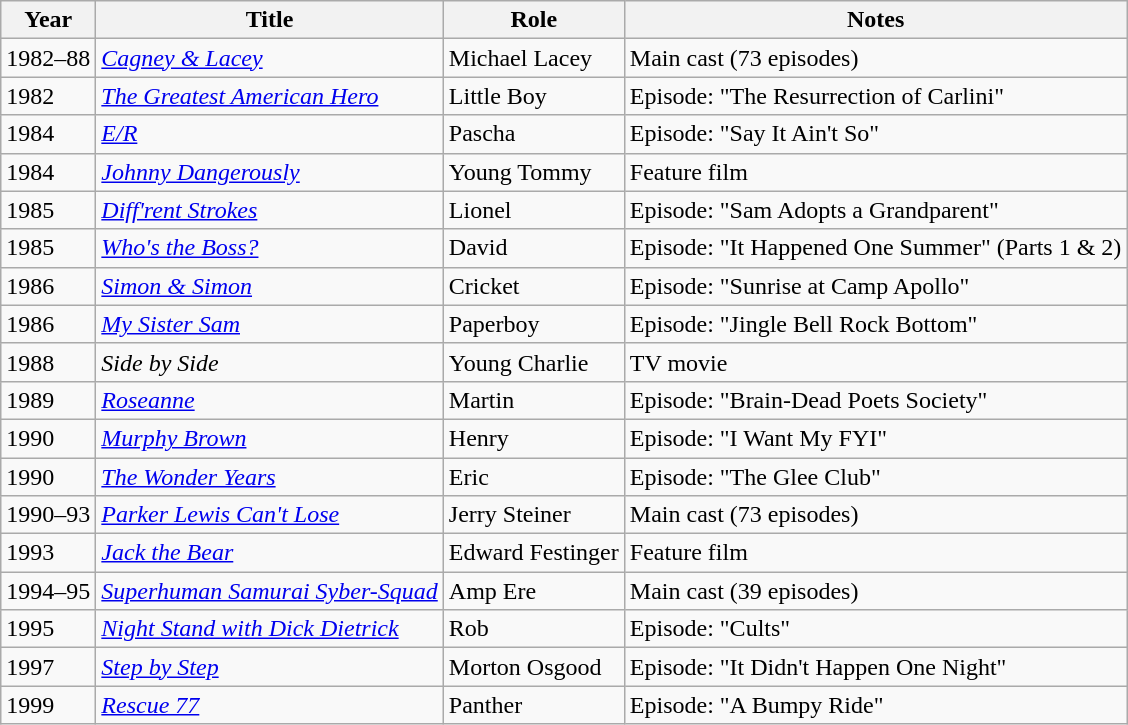<table class="wikitable">
<tr>
<th>Year</th>
<th>Title</th>
<th>Role</th>
<th>Notes</th>
</tr>
<tr>
<td>1982–88</td>
<td><em><a href='#'>Cagney & Lacey</a></em></td>
<td>Michael Lacey</td>
<td>Main cast (73 episodes)</td>
</tr>
<tr>
<td>1982</td>
<td><em><a href='#'>The Greatest American Hero</a></em></td>
<td>Little Boy</td>
<td>Episode: "The Resurrection of Carlini"</td>
</tr>
<tr>
<td>1984</td>
<td><em><a href='#'>E/R</a></em></td>
<td>Pascha</td>
<td>Episode: "Say It Ain't So"</td>
</tr>
<tr>
<td>1984</td>
<td><em><a href='#'>Johnny Dangerously</a></em></td>
<td>Young Tommy</td>
<td>Feature film</td>
</tr>
<tr>
<td>1985</td>
<td><em><a href='#'>Diff'rent Strokes</a></em></td>
<td>Lionel</td>
<td>Episode: "Sam Adopts a Grandparent"</td>
</tr>
<tr>
<td>1985</td>
<td><em><a href='#'>Who's the Boss?</a></em></td>
<td>David</td>
<td>Episode: "It Happened One Summer" (Parts 1 & 2)</td>
</tr>
<tr>
<td>1986</td>
<td><em><a href='#'>Simon & Simon</a></em></td>
<td>Cricket</td>
<td>Episode: "Sunrise at Camp Apollo"</td>
</tr>
<tr>
<td>1986</td>
<td><em><a href='#'>My Sister Sam</a></em></td>
<td>Paperboy</td>
<td>Episode: "Jingle Bell Rock Bottom"</td>
</tr>
<tr>
<td>1988</td>
<td><em>Side by Side</em></td>
<td>Young Charlie</td>
<td>TV movie</td>
</tr>
<tr>
<td>1989</td>
<td><em><a href='#'>Roseanne</a></em></td>
<td>Martin</td>
<td>Episode: "Brain-Dead Poets Society"</td>
</tr>
<tr>
<td>1990</td>
<td><em><a href='#'>Murphy Brown</a></em></td>
<td>Henry</td>
<td>Episode: "I Want My FYI"</td>
</tr>
<tr>
<td>1990</td>
<td><em><a href='#'>The Wonder Years</a></em></td>
<td>Eric</td>
<td>Episode: "The Glee Club"</td>
</tr>
<tr>
<td>1990–93</td>
<td><em><a href='#'>Parker Lewis Can't Lose</a></em></td>
<td>Jerry Steiner</td>
<td>Main cast (73 episodes)</td>
</tr>
<tr>
<td>1993</td>
<td><em><a href='#'>Jack the Bear</a></em></td>
<td>Edward Festinger</td>
<td>Feature film</td>
</tr>
<tr>
<td>1994–95</td>
<td><em><a href='#'>Superhuman Samurai Syber-Squad</a></em></td>
<td>Amp Ere</td>
<td>Main cast (39 episodes)</td>
</tr>
<tr>
<td>1995</td>
<td><em><a href='#'>Night Stand with Dick Dietrick</a></em></td>
<td>Rob</td>
<td>Episode: "Cults"</td>
</tr>
<tr>
<td>1997</td>
<td><em><a href='#'>Step by Step</a></em></td>
<td>Morton Osgood</td>
<td>Episode: "It Didn't Happen One Night"</td>
</tr>
<tr>
<td>1999</td>
<td><em><a href='#'>Rescue 77</a></em></td>
<td>Panther</td>
<td>Episode: "A Bumpy Ride"</td>
</tr>
</table>
